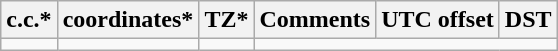<table class="wikitable sortable">
<tr>
<th>c.c.*</th>
<th>coordinates*</th>
<th>TZ*</th>
<th>Comments</th>
<th>UTC offset</th>
<th>DST</th>
</tr>
<tr --->
<td></td>
<td></td>
<td></td>
</tr>
</table>
